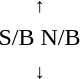<table style="text-align:center;">
<tr>
<td><small>  ↑ </small></td>
</tr>
<tr>
<td><span>S/B</span>   <span>N/B</span></td>
</tr>
<tr>
<td><small> ↓  </small></td>
</tr>
</table>
